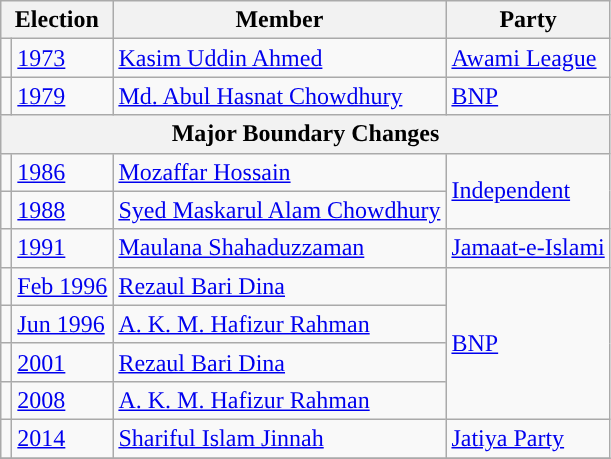<table class="wikitable">
<tr>
<th colspan="2">Election</th>
<th>Member</th>
<th>Party</th>
</tr>
<tr>
<td style="background-color:"></td>
<td><a href='#'>1973</a></td>
<td><a href='#'>Kasim Uddin Ahmed</a></td>
<td><a href='#'>Awami League</a></td>
</tr>
<tr>
<td style="background-color:"></td>
<td><a href='#'>1979</a></td>
<td><a href='#'>Md. Abul Hasnat Chowdhury</a></td>
<td><a href='#'>BNP</a></td>
</tr>
<tr>
<th colspan="4">Major Boundary Changes</th>
</tr>
<tr>
<td style="background-color:"></td>
<td><a href='#'>1986</a></td>
<td><a href='#'>Mozaffar Hossain</a></td>
<td rowspan="2"><a href='#'>Independent</a></td>
</tr>
<tr>
<td style="background-color:"></td>
<td><a href='#'>1988</a></td>
<td><a href='#'>Syed Maskarul Alam Chowdhury</a></td>
</tr>
<tr>
<td style="background-color:"></td>
<td><a href='#'>1991</a></td>
<td><a href='#'>Maulana Shahaduzzaman</a></td>
<td><a href='#'>Jamaat-e-Islami</a></td>
</tr>
<tr>
<td style="background-color:"></td>
<td><a href='#'>Feb 1996</a></td>
<td><a href='#'>Rezaul Bari Dina</a></td>
<td rowspan="4"><a href='#'>BNP</a></td>
</tr>
<tr>
<td style="background-color:"></td>
<td><a href='#'>Jun 1996</a></td>
<td><a href='#'>A. K. M. Hafizur Rahman</a></td>
</tr>
<tr>
<td style="background-color:"></td>
<td><a href='#'>2001</a></td>
<td><a href='#'>Rezaul Bari Dina</a></td>
</tr>
<tr>
<td style="background-color:"></td>
<td><a href='#'>2008</a></td>
<td><a href='#'>A. K. M. Hafizur Rahman</a></td>
</tr>
<tr>
<td style="background-color:"></td>
<td><a href='#'>2014</a></td>
<td><a href='#'>Shariful Islam Jinnah</a></td>
<td><a href='#'>Jatiya Party</a></td>
</tr>
<tr>
</tr>
</table>
